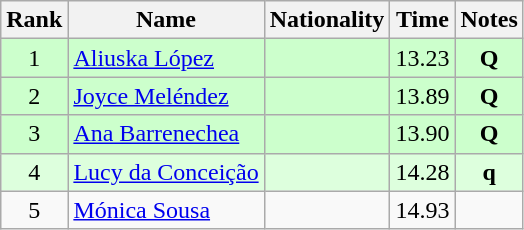<table class="wikitable sortable" style="text-align:center">
<tr>
<th>Rank</th>
<th>Name</th>
<th>Nationality</th>
<th>Time</th>
<th>Notes</th>
</tr>
<tr bgcolor=ccffcc>
<td align=center>1</td>
<td align=left><a href='#'>Aliuska López</a></td>
<td align=left></td>
<td>13.23</td>
<td><strong>Q</strong></td>
</tr>
<tr bgcolor=ccffcc>
<td align=center>2</td>
<td align=left><a href='#'>Joyce Meléndez</a></td>
<td align=left></td>
<td>13.89</td>
<td><strong>Q</strong></td>
</tr>
<tr bgcolor=ccffcc>
<td align=center>3</td>
<td align=left><a href='#'>Ana Barrenechea</a></td>
<td align=left></td>
<td>13.90</td>
<td><strong>Q</strong></td>
</tr>
<tr bgcolor=ddffdd>
<td align=center>4</td>
<td align=left><a href='#'>Lucy da Conceição</a></td>
<td align=left></td>
<td>14.28</td>
<td><strong>q</strong></td>
</tr>
<tr>
<td align=center>5</td>
<td align=left><a href='#'>Mónica Sousa</a></td>
<td align=left></td>
<td>14.93</td>
<td></td>
</tr>
</table>
